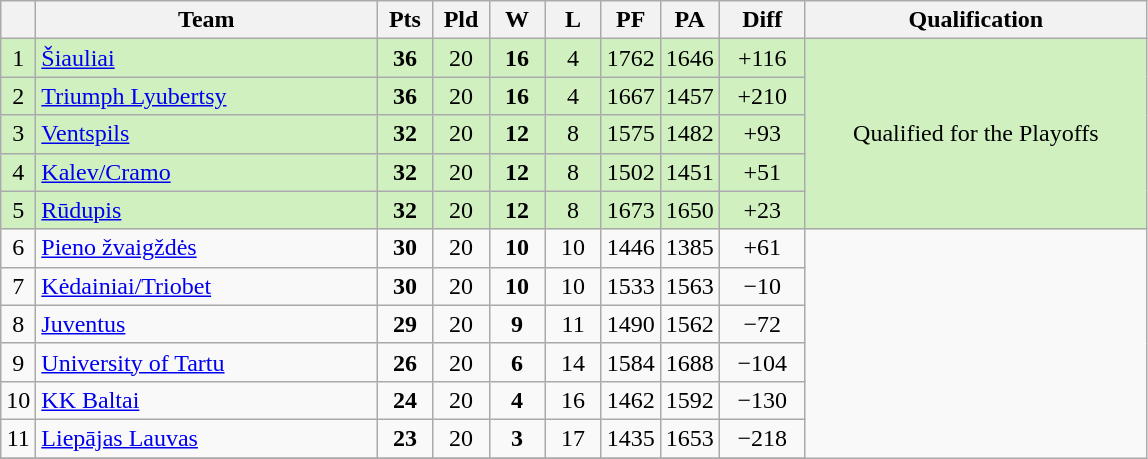<table class="wikitable" style="text-align: center;">
<tr>
<th width=15></th>
<th width=220>Team</th>
<th width=30>Pts</th>
<th width=30>Pld</th>
<th width=30>W</th>
<th width=30>L</th>
<th width=30>PF</th>
<th width=30>PA</th>
<th width=50>Diff</th>
<th width=220>Qualification</th>
</tr>
<tr bgcolor=D0F0C0>
<td>1</td>
<td align="left"> <a href='#'>Šiauliai</a></td>
<td><strong>36</strong></td>
<td>20</td>
<td><strong>16</strong></td>
<td>4</td>
<td>1762</td>
<td>1646</td>
<td>+116</td>
<td rowspan=5 align="center">Qualified for the Playoffs</td>
</tr>
<tr bgcolor=D0F0C0>
<td>2</td>
<td align="left"> <a href='#'>Triumph Lyubertsy</a></td>
<td><strong>36</strong></td>
<td>20</td>
<td><strong>16</strong></td>
<td>4</td>
<td>1667</td>
<td>1457</td>
<td>+210</td>
</tr>
<tr bgcolor=D0F0C0>
<td>3</td>
<td align="left"> <a href='#'>Ventspils</a></td>
<td><strong>32</strong></td>
<td>20</td>
<td><strong>12</strong></td>
<td>8</td>
<td>1575</td>
<td>1482</td>
<td>+93</td>
</tr>
<tr bgcolor=D0F0C0>
<td>4</td>
<td align="left"> <a href='#'>Kalev/Cramo</a></td>
<td><strong>32</strong></td>
<td>20</td>
<td><strong>12</strong></td>
<td>8</td>
<td>1502</td>
<td>1451</td>
<td>+51</td>
</tr>
<tr bgcolor=D0F0C0>
<td>5</td>
<td align="left"> <a href='#'>Rūdupis</a></td>
<td><strong>32</strong></td>
<td>20</td>
<td><strong>12</strong></td>
<td>8</td>
<td>1673</td>
<td>1650</td>
<td>+23</td>
</tr>
<tr bgcolor=>
<td>6</td>
<td align="left"> <a href='#'>Pieno žvaigždės</a></td>
<td><strong>30</strong></td>
<td>20</td>
<td><strong>10</strong></td>
<td>10</td>
<td>1446</td>
<td>1385</td>
<td>+61</td>
</tr>
<tr bgcolor=>
<td>7</td>
<td align="left"> <a href='#'>Kėdainiai/Triobet</a></td>
<td><strong>30</strong></td>
<td>20</td>
<td><strong>10</strong></td>
<td>10</td>
<td>1533</td>
<td>1563</td>
<td>−10</td>
</tr>
<tr bgcolor=>
<td>8</td>
<td align="left"> <a href='#'>Juventus</a></td>
<td><strong>29</strong></td>
<td>20</td>
<td><strong>9</strong></td>
<td>11</td>
<td>1490</td>
<td>1562</td>
<td>−72</td>
</tr>
<tr bgcolor=>
<td>9</td>
<td align="left"> <a href='#'>University of Tartu</a></td>
<td><strong>26</strong></td>
<td>20</td>
<td><strong>6</strong></td>
<td>14</td>
<td>1584</td>
<td>1688</td>
<td>−104</td>
</tr>
<tr bgcolor=>
<td>10</td>
<td align="left"> <a href='#'>KK Baltai</a></td>
<td><strong>24</strong></td>
<td>20</td>
<td><strong>4</strong></td>
<td>16</td>
<td>1462</td>
<td>1592</td>
<td>−130</td>
</tr>
<tr bgcolor=>
<td>11</td>
<td align="left"> <a href='#'>Liepājas Lauvas</a></td>
<td><strong>23</strong></td>
<td>20</td>
<td><strong>3</strong></td>
<td>17</td>
<td>1435</td>
<td>1653</td>
<td>−218</td>
</tr>
<tr>
</tr>
</table>
